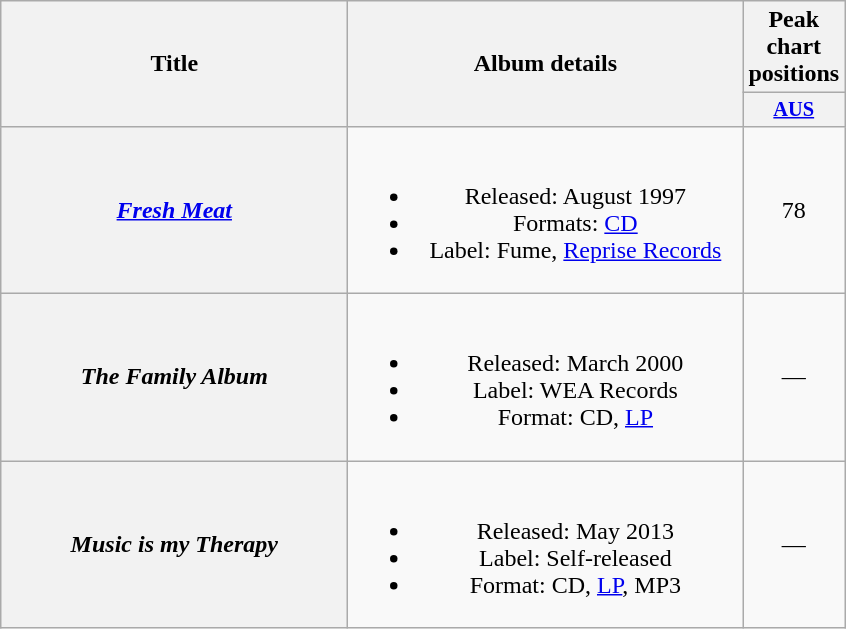<table class="wikitable plainrowheaders" style="text-align:center;">
<tr>
<th scope="col" rowspan="2" style="width:14em;">Title</th>
<th scope="col" rowspan="2" style="width:16em;">Album details</th>
<th scope="col" colspan="1">Peak chart positions</th>
</tr>
<tr>
<th scope="col" style="width:3em;font-size:85%;"><a href='#'>AUS</a><br></th>
</tr>
<tr>
<th scope="row"><em><a href='#'>Fresh Meat</a></em></th>
<td><br><ul><li>Released: August 1997</li><li>Formats: <a href='#'>CD</a></li><li>Label: Fume, <a href='#'>Reprise Records</a></li></ul></td>
<td>78</td>
</tr>
<tr>
<th scope="row"><em>The Family Album</em></th>
<td><br><ul><li>Released: March 2000</li><li>Label: WEA Records</li><li>Format: CD, <a href='#'>LP</a></li></ul></td>
<td>—</td>
</tr>
<tr>
<th scope="row"><em>Music is my Therapy</em></th>
<td><br><ul><li>Released: May 2013</li><li>Label: Self-released</li><li>Format: CD, <a href='#'>LP</a>, MP3</li></ul></td>
<td>—</td>
</tr>
</table>
